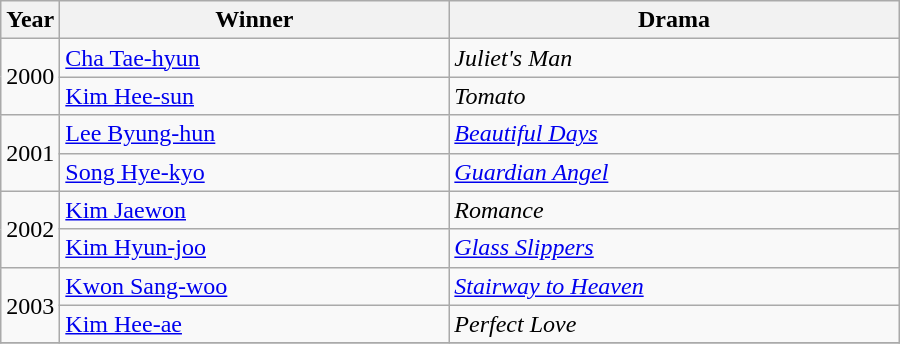<table class="wikitable" style="width:600px">
<tr>
<th width=10>Year</th>
<th>Winner</th>
<th>Drama</th>
</tr>
<tr>
<td rowspan=2>2000</td>
<td><a href='#'>Cha Tae-hyun</a></td>
<td><em>Juliet's Man</em></td>
</tr>
<tr>
<td><a href='#'>Kim Hee-sun</a></td>
<td><em>Tomato</em></td>
</tr>
<tr>
<td rowspan=2>2001</td>
<td><a href='#'>Lee Byung-hun</a></td>
<td><em><a href='#'>Beautiful Days</a></em></td>
</tr>
<tr>
<td><a href='#'>Song Hye-kyo</a></td>
<td><em><a href='#'>Guardian Angel</a></em></td>
</tr>
<tr>
<td rowspan=2>2002</td>
<td><a href='#'>Kim Jaewon</a></td>
<td><em>Romance</em></td>
</tr>
<tr>
<td><a href='#'>Kim Hyun-joo</a></td>
<td><em><a href='#'>Glass Slippers</a></em></td>
</tr>
<tr>
<td rowspan=2>2003</td>
<td><a href='#'>Kwon Sang-woo</a></td>
<td><em><a href='#'>Stairway to Heaven</a></em></td>
</tr>
<tr>
<td><a href='#'>Kim Hee-ae</a></td>
<td><em>Perfect Love</em></td>
</tr>
<tr>
</tr>
</table>
